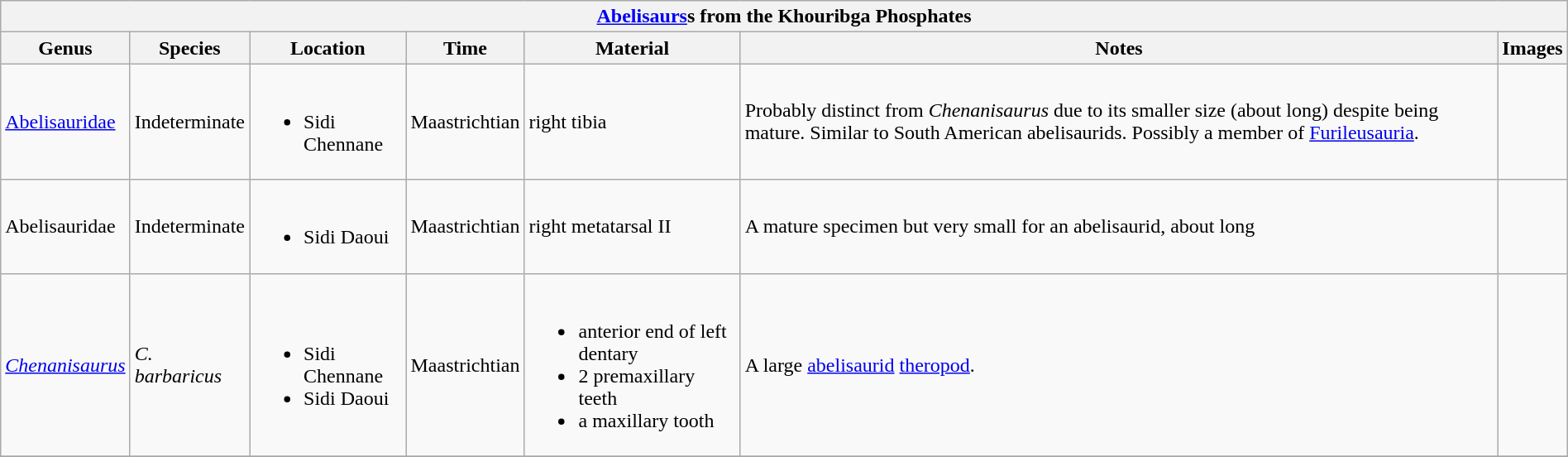<table class="wikitable"  style="margin:auto; width:100%;">
<tr>
<th colspan="7" align="center"><strong><a href='#'>Abelisaurs</a>s from the Khouribga Phosphates</strong></th>
</tr>
<tr>
<th>Genus</th>
<th>Species</th>
<th>Location</th>
<th>Time</th>
<th>Material</th>
<th>Notes</th>
<th>Images</th>
</tr>
<tr>
<td><a href='#'>Abelisauridae</a></td>
<td>Indeterminate</td>
<td><br><ul><li>Sidi Chennane</li></ul></td>
<td>Maastrichtian</td>
<td>right tibia</td>
<td>Probably distinct from <em>Chenanisaurus</em> due to its smaller size (about  long) despite being mature. Similar to South American abelisaurids. Possibly a member of <a href='#'>Furileusauria</a>.</td>
<td></td>
</tr>
<tr>
<td>Abelisauridae</td>
<td>Indeterminate</td>
<td><br><ul><li>Sidi Daoui</li></ul></td>
<td>Maastrichtian</td>
<td>right metatarsal II</td>
<td>A mature specimen but very small for an abelisaurid, about  long</td>
<td></td>
</tr>
<tr>
<td><em><a href='#'>Chenanisaurus</a></em></td>
<td><em>C. barbaricus</em></td>
<td><br><ul><li>Sidi Chennane</li><li>Sidi Daoui</li></ul></td>
<td>Maastrichtian</td>
<td><br><ul><li>anterior end of left dentary</li><li>2 premaxillary teeth</li><li>a maxillary tooth</li></ul></td>
<td>A large <a href='#'>abelisaurid</a> <a href='#'>theropod</a>.</td>
<td></td>
</tr>
<tr>
</tr>
</table>
